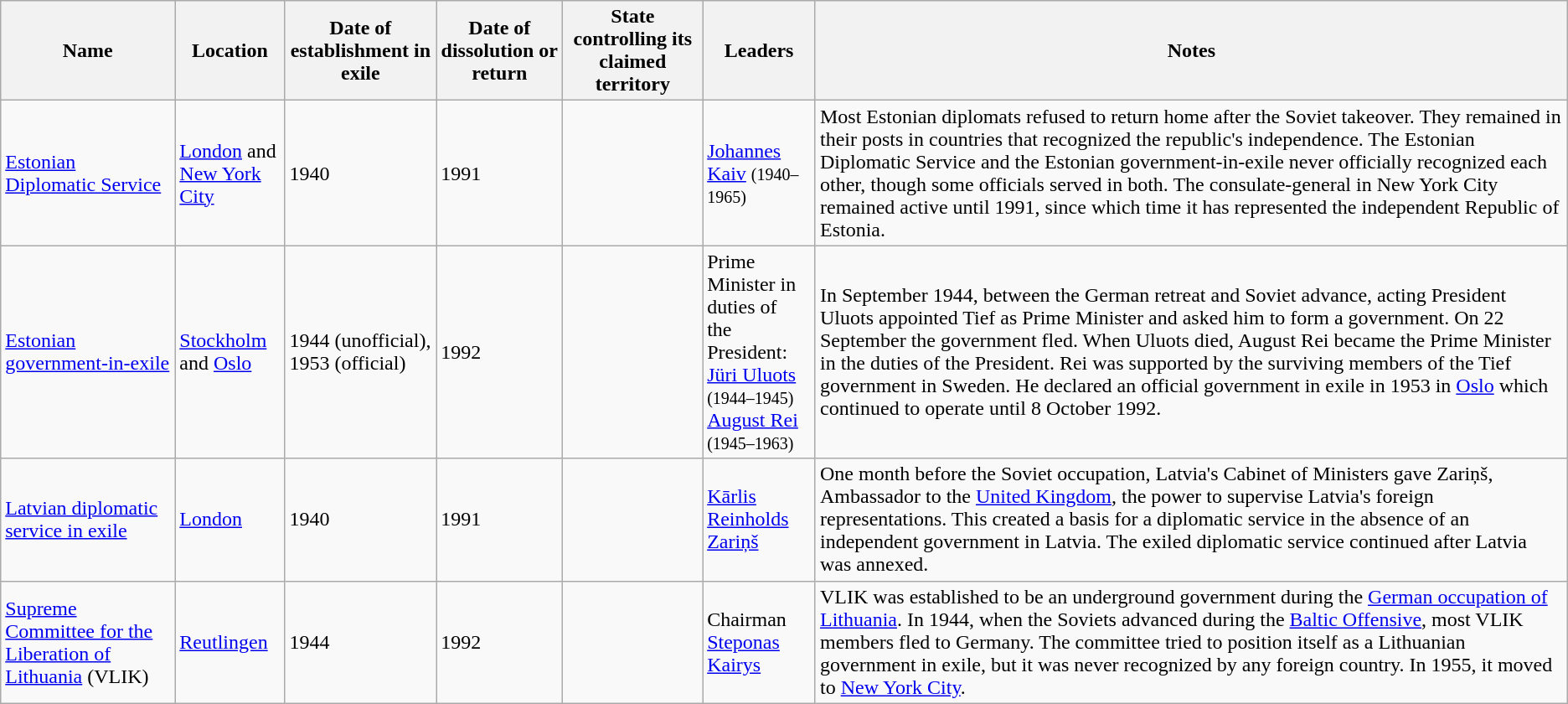<table class="wikitable">
<tr>
<th>Name</th>
<th>Location</th>
<th>Date of establishment in exile</th>
<th>Date of dissolution or return</th>
<th>State controlling its claimed territory</th>
<th>Leaders</th>
<th>Notes</th>
</tr>
<tr>
<td> <a href='#'>Estonian Diplomatic Service</a></td>
<td><a href='#'>London</a> and<br><a href='#'>New York City</a></td>
<td>1940</td>
<td>1991</td>
<td></td>
<td><a href='#'>Johannes Kaiv</a> <small>(1940–1965)</small></td>
<td>Most Estonian diplomats refused to return home after the Soviet takeover. They remained in their posts in countries that recognized the republic's independence. The Estonian Diplomatic Service and the Estonian government-in-exile never officially recognized each other, though some officials served in both. The consulate-general in New York City remained active until 1991, since which time it has represented the independent Republic of Estonia.</td>
</tr>
<tr>
<td> <a href='#'>Estonian government-in-exile</a></td>
<td><a href='#'>Stockholm</a> and <a href='#'>Oslo</a></td>
<td>1944 (unofficial), 1953 (official)</td>
<td>1992</td>
<td></td>
<td>Prime Minister in duties of<br>the President:<br><a href='#'>Jüri Uluots</a> <small>(1944–1945)</small><br><a href='#'>August Rei</a> <small>(1945–1963)</small></td>
<td>In September 1944, between the German retreat and Soviet advance, acting President Uluots appointed Tief as Prime Minister and asked him to form a government. On 22 September the government fled. When Uluots died, August Rei became the Prime Minister in the duties of the President. Rei was supported by the surviving members of the Tief government in Sweden. He declared an official government in exile in 1953 in <a href='#'>Oslo</a> which continued to operate until 8 October 1992.</td>
</tr>
<tr>
<td> <a href='#'>Latvian diplomatic service in exile</a></td>
<td><a href='#'>London</a></td>
<td>1940</td>
<td>1991</td>
<td></td>
<td><a href='#'>Kārlis Reinholds Zariņš</a></td>
<td>One month before the Soviet occupation, Latvia's Cabinet of Ministers gave Zariņš, Ambassador to the <a href='#'>United Kingdom</a>, the power to supervise Latvia's foreign representations. This created a basis for a diplomatic service in the absence of an independent government in Latvia. The exiled diplomatic service continued after Latvia was annexed.</td>
</tr>
<tr>
<td> <a href='#'>Supreme Committee for the Liberation of Lithuania</a> (VLIK)</td>
<td><a href='#'>Reutlingen</a></td>
<td>1944</td>
<td>1992</td>
<td></td>
<td>Chairman <a href='#'>Steponas Kairys</a></td>
<td>VLIK was established to be an underground government during the <a href='#'>German occupation of Lithuania</a>. In 1944, when the Soviets advanced during the <a href='#'>Baltic Offensive</a>, most VLIK members fled to Germany. The committee tried to position itself as a Lithuanian government in exile, but it was never recognized by any foreign country. In 1955, it moved to <a href='#'>New York City</a>.</td>
</tr>
</table>
